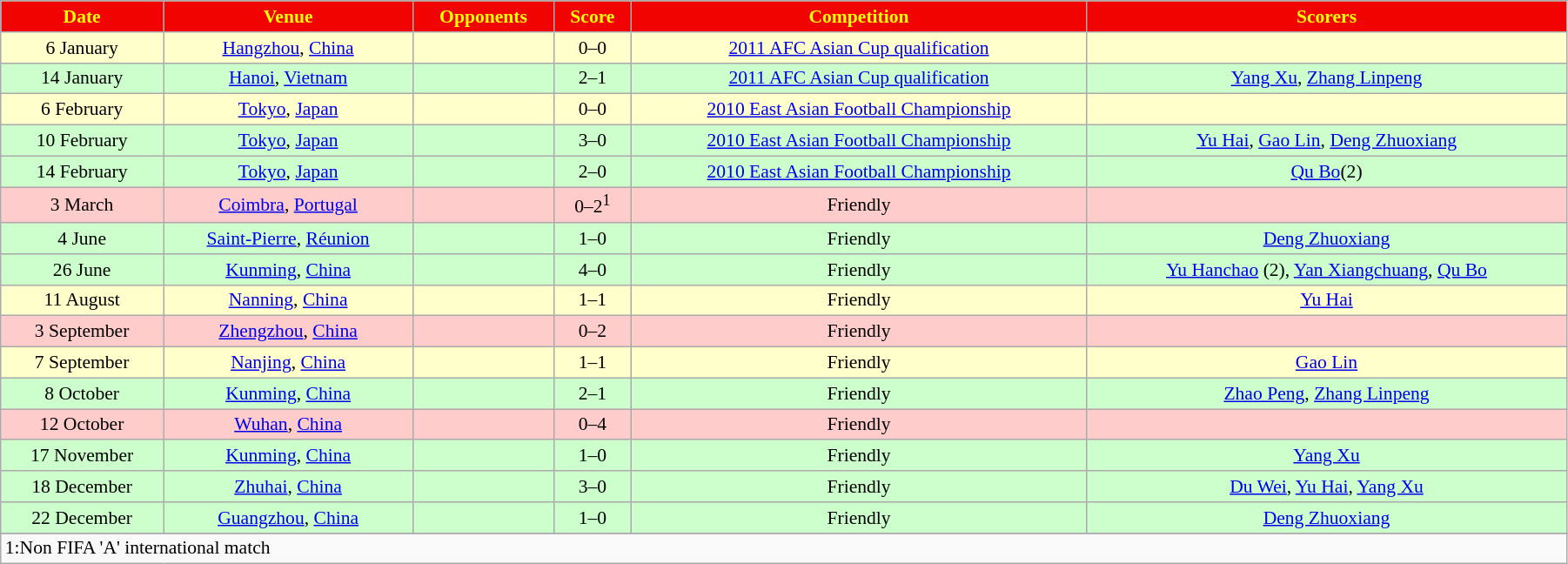<table width=95% class="wikitable" style="text-align: center; font-size: 90%">
<tr bgcolor=#F00300 style="color:yellow">
<td><strong>Date</strong></td>
<td><strong>Venue</strong></td>
<td><strong>Opponents</strong></td>
<td><strong>Score</strong></td>
<td><strong>Competition</strong></td>
<td><strong>Scorers</strong></td>
</tr>
<tr bgcolor=#FFFFCC>
<td>6 January</td>
<td><a href='#'>Hangzhou</a>, <a href='#'>China</a></td>
<td></td>
<td>0–0</td>
<td><a href='#'>2011 AFC Asian Cup qualification</a></td>
<td></td>
</tr>
<tr bgcolor=#CCFFCC>
<td>14 January</td>
<td><a href='#'>Hanoi</a>, <a href='#'>Vietnam</a></td>
<td></td>
<td>2–1</td>
<td><a href='#'>2011 AFC Asian Cup qualification</a></td>
<td><a href='#'>Yang Xu</a>, <a href='#'>Zhang Linpeng</a></td>
</tr>
<tr bgcolor=#FFFFCC>
<td>6 February</td>
<td><a href='#'>Tokyo</a>, <a href='#'>Japan</a></td>
<td></td>
<td>0–0</td>
<td><a href='#'>2010 East Asian Football Championship</a></td>
<td></td>
</tr>
<tr bgcolor=#CCFFCC>
<td>10 February</td>
<td><a href='#'>Tokyo</a>, <a href='#'>Japan</a></td>
<td></td>
<td>3–0</td>
<td><a href='#'>2010 East Asian Football Championship</a></td>
<td><a href='#'>Yu Hai</a>, <a href='#'>Gao Lin</a>, <a href='#'>Deng Zhuoxiang</a></td>
</tr>
<tr bgcolor=#CCFFCC>
<td>14 February</td>
<td><a href='#'>Tokyo</a>, <a href='#'>Japan</a></td>
<td></td>
<td>2–0</td>
<td><a href='#'>2010 East Asian Football Championship</a></td>
<td><a href='#'>Qu Bo</a>(2)</td>
</tr>
<tr bgcolor=#FFCCCC>
<td>3 March</td>
<td><a href='#'>Coimbra</a>, <a href='#'>Portugal</a></td>
<td></td>
<td>0–2<sup>1</sup></td>
<td>Friendly</td>
<td></td>
</tr>
<tr bgcolor=#CCFFCC>
<td>4 June</td>
<td><a href='#'>Saint-Pierre</a>, <a href='#'>Réunion</a></td>
<td></td>
<td>1–0</td>
<td>Friendly</td>
<td><a href='#'>Deng Zhuoxiang</a></td>
</tr>
<tr bgcolor=#CCFFCC>
<td>26 June</td>
<td><a href='#'>Kunming</a>, <a href='#'>China</a></td>
<td></td>
<td>4–0</td>
<td>Friendly</td>
<td><a href='#'>Yu Hanchao</a> (2), <a href='#'>Yan Xiangchuang</a>, <a href='#'>Qu Bo</a></td>
</tr>
<tr bgcolor=#FFFFCC>
<td>11 August</td>
<td><a href='#'>Nanning</a>, <a href='#'>China</a></td>
<td></td>
<td>1–1</td>
<td>Friendly</td>
<td><a href='#'>Yu Hai</a></td>
</tr>
<tr bgcolor=#FFCCCC>
<td>3 September</td>
<td><a href='#'>Zhengzhou</a>, <a href='#'>China</a></td>
<td></td>
<td>0–2</td>
<td>Friendly</td>
<td></td>
</tr>
<tr bgcolor=#FFFFCC>
<td>7 September</td>
<td><a href='#'>Nanjing</a>, <a href='#'>China</a></td>
<td></td>
<td>1–1</td>
<td>Friendly</td>
<td><a href='#'>Gao Lin</a></td>
</tr>
<tr bgcolor=#CCFFCC>
<td>8 October</td>
<td><a href='#'>Kunming</a>, <a href='#'>China</a></td>
<td></td>
<td>2–1</td>
<td>Friendly</td>
<td><a href='#'>Zhao Peng</a>, <a href='#'>Zhang Linpeng</a></td>
</tr>
<tr bgcolor=#FFCCCC>
<td>12 October</td>
<td><a href='#'>Wuhan</a>, <a href='#'>China</a></td>
<td></td>
<td>0–4</td>
<td>Friendly</td>
<td></td>
</tr>
<tr bgcolor=#CCFFCC>
<td>17 November</td>
<td><a href='#'>Kunming</a>, <a href='#'>China</a></td>
<td></td>
<td>1–0</td>
<td>Friendly</td>
<td><a href='#'>Yang Xu</a></td>
</tr>
<tr bgcolor=#CCFFCC>
<td>18 December</td>
<td><a href='#'>Zhuhai</a>, <a href='#'>China</a></td>
<td></td>
<td>3–0</td>
<td>Friendly</td>
<td><a href='#'>Du Wei</a>, <a href='#'>Yu Hai</a>, <a href='#'>Yang Xu</a></td>
</tr>
<tr bgcolor=#CCFFCC>
<td>22 December</td>
<td><a href='#'>Guangzhou</a>, <a href='#'>China</a></td>
<td></td>
<td>1–0</td>
<td>Friendly</td>
<td><a href='#'>Deng Zhuoxiang</a></td>
</tr>
<tr>
</tr>
<tr>
<td colspan=6 align=left>1:Non FIFA 'A' international match</td>
</tr>
</table>
